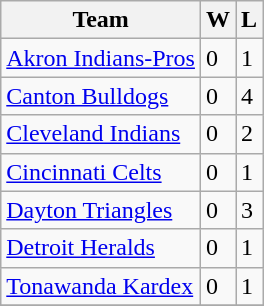<table class="wikitable">
<tr lp>
<th>Team</th>
<th>W</th>
<th>L</th>
</tr>
<tr>
<td><a href='#'>Akron Indians-Pros</a></td>
<td>0</td>
<td>1</td>
</tr>
<tr>
<td><a href='#'>Canton Bulldogs</a></td>
<td>0</td>
<td>4</td>
</tr>
<tr>
<td><a href='#'>Cleveland Indians</a></td>
<td>0</td>
<td>2</td>
</tr>
<tr>
<td><a href='#'>Cincinnati Celts</a></td>
<td>0</td>
<td>1</td>
</tr>
<tr>
<td><a href='#'>Dayton Triangles</a></td>
<td>0</td>
<td>3</td>
</tr>
<tr>
<td><a href='#'>Detroit Heralds</a></td>
<td>0</td>
<td>1</td>
</tr>
<tr>
<td><a href='#'>Tonawanda Kardex</a></td>
<td>0</td>
<td>1</td>
</tr>
<tr>
</tr>
</table>
